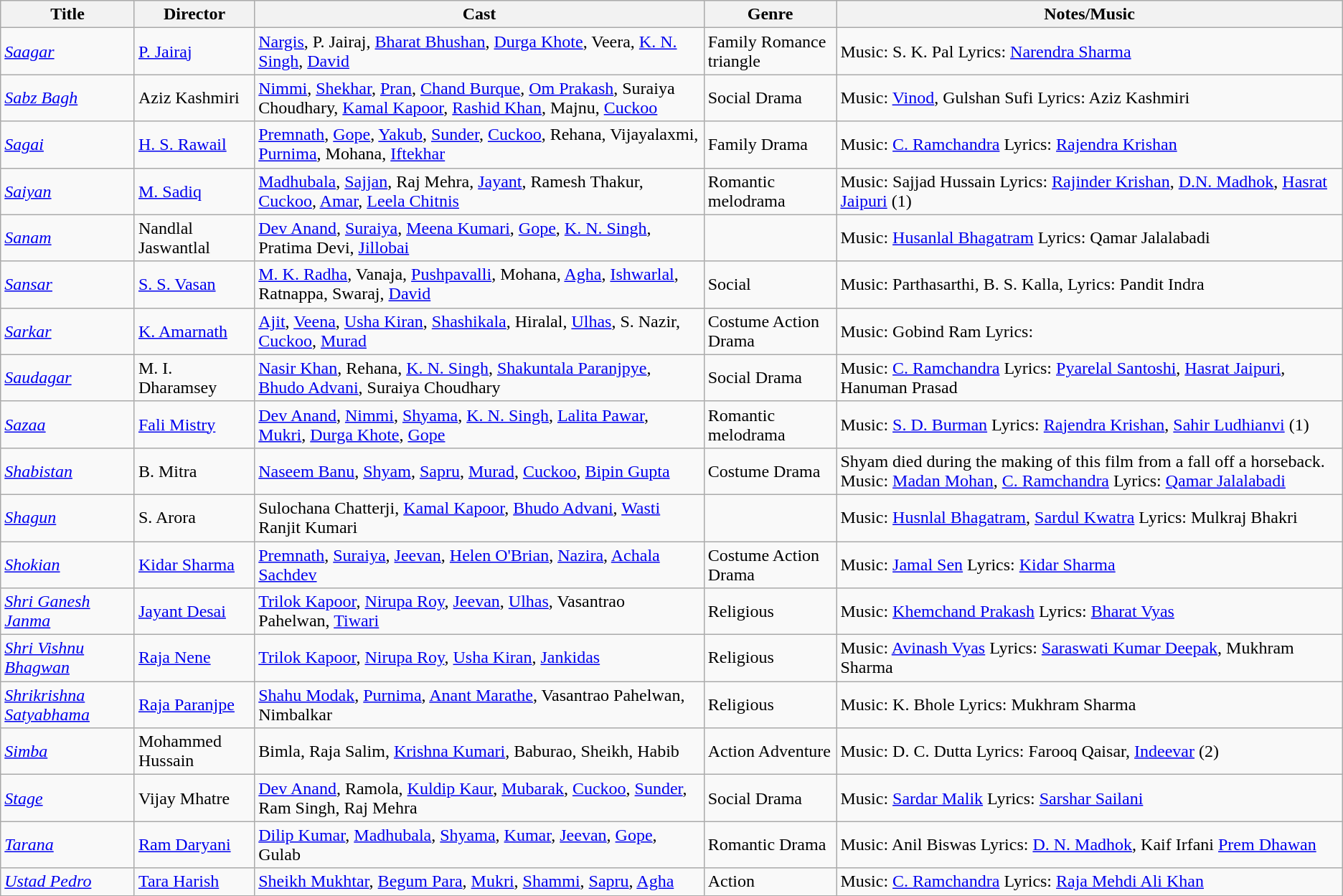<table class="wikitable">
<tr>
<th>Title</th>
<th>Director</th>
<th>Cast</th>
<th>Genre</th>
<th>Notes/Music</th>
</tr>
<tr>
<td><em><a href='#'>Saagar</a></em></td>
<td><a href='#'>P. Jairaj</a></td>
<td><a href='#'>Nargis</a>, P. Jairaj, <a href='#'>Bharat Bhushan</a>, <a href='#'>Durga Khote</a>, Veera, <a href='#'>K. N. Singh</a>, <a href='#'>David</a></td>
<td>Family Romance triangle</td>
<td>Music: S. K. Pal Lyrics: <a href='#'>Narendra Sharma</a></td>
</tr>
<tr>
<td><em><a href='#'>Sabz Bagh</a></em></td>
<td>Aziz Kashmiri</td>
<td><a href='#'>Nimmi</a>, <a href='#'>Shekhar</a>, <a href='#'>Pran</a>, <a href='#'>Chand Burque</a>, <a href='#'>Om Prakash</a>, Suraiya Choudhary, <a href='#'>Kamal Kapoor</a>, <a href='#'>Rashid Khan</a>, Majnu, <a href='#'>Cuckoo</a></td>
<td>Social Drama</td>
<td>Music: <a href='#'>Vinod</a>, Gulshan Sufi Lyrics: Aziz Kashmiri</td>
</tr>
<tr>
<td><em><a href='#'>Sagai</a></em></td>
<td><a href='#'>H. S. Rawail</a></td>
<td><a href='#'>Premnath</a>, <a href='#'>Gope</a>, <a href='#'>Yakub</a>, <a href='#'>Sunder</a>, <a href='#'>Cuckoo</a>, Rehana, Vijayalaxmi, <a href='#'>Purnima</a>, Mohana, <a href='#'>Iftekhar</a></td>
<td>Family Drama</td>
<td>Music: <a href='#'>C. Ramchandra</a> Lyrics: <a href='#'>Rajendra Krishan</a></td>
</tr>
<tr>
<td><em><a href='#'>Saiyan</a></em></td>
<td><a href='#'>M. Sadiq</a></td>
<td><a href='#'>Madhubala</a>, <a href='#'>Sajjan</a>, Raj Mehra, <a href='#'>Jayant</a>, Ramesh Thakur, <a href='#'>Cuckoo</a>, <a href='#'>Amar</a>, <a href='#'>Leela Chitnis</a></td>
<td>Romantic melodrama</td>
<td>Music: Sajjad Hussain Lyrics: <a href='#'>Rajinder Krishan</a>, <a href='#'>D.N. Madhok</a>, <a href='#'>Hasrat Jaipuri</a> (1)</td>
</tr>
<tr>
<td><em><a href='#'>Sanam</a></em></td>
<td>Nandlal Jaswantlal</td>
<td><a href='#'>Dev Anand</a>, <a href='#'>Suraiya</a>, <a href='#'>Meena Kumari</a>, <a href='#'>Gope</a>, <a href='#'>K. N. Singh</a>, Pratima Devi, <a href='#'>Jillobai</a></td>
<td></td>
<td>Music: <a href='#'>Husanlal Bhagatram</a> Lyrics: Qamar Jalalabadi</td>
</tr>
<tr>
<td><em><a href='#'>Sansar</a></em></td>
<td><a href='#'>S. S. Vasan</a></td>
<td><a href='#'>M. K. Radha</a>, Vanaja, <a href='#'>Pushpavalli</a>, Mohana, <a href='#'>Agha</a>, <a href='#'>Ishwarlal</a>, Ratnappa, Swaraj, <a href='#'>David</a></td>
<td>Social</td>
<td>Music: Parthasarthi, B. S. Kalla,  Lyrics: Pandit Indra</td>
</tr>
<tr>
<td><em><a href='#'>Sarkar</a></em></td>
<td><a href='#'>K. Amarnath</a></td>
<td><a href='#'>Ajit</a>, <a href='#'>Veena</a>, <a href='#'>Usha Kiran</a>, <a href='#'>Shashikala</a>, Hiralal, <a href='#'>Ulhas</a>, S. Nazir, <a href='#'>Cuckoo</a>, <a href='#'>Murad</a></td>
<td>Costume Action Drama</td>
<td>Music: Gobind Ram Lyrics:</td>
</tr>
<tr>
<td><em><a href='#'>Saudagar</a></em></td>
<td>M. I. Dharamsey</td>
<td><a href='#'>Nasir Khan</a>, Rehana, <a href='#'>K. N. Singh</a>, <a href='#'>Shakuntala Paranjpye</a>, <a href='#'>Bhudo Advani</a>, Suraiya Choudhary</td>
<td>Social Drama</td>
<td>Music: <a href='#'>C. Ramchandra</a> Lyrics: <a href='#'>Pyarelal Santoshi</a>, <a href='#'>Hasrat Jaipuri</a>, Hanuman Prasad</td>
</tr>
<tr>
<td><em><a href='#'>Sazaa</a></em></td>
<td><a href='#'>Fali Mistry</a></td>
<td><a href='#'>Dev Anand</a>, <a href='#'>Nimmi</a>, <a href='#'>Shyama</a>, <a href='#'>K. N. Singh</a>, <a href='#'>Lalita Pawar</a>, <a href='#'>Mukri</a>, <a href='#'>Durga Khote</a>, <a href='#'>Gope</a></td>
<td>Romantic melodrama</td>
<td>Music: <a href='#'>S. D. Burman</a> Lyrics: <a href='#'>Rajendra Krishan</a>, <a href='#'>Sahir Ludhianvi</a> (1)</td>
</tr>
<tr>
<td><em><a href='#'>Shabistan</a></em></td>
<td>B. Mitra</td>
<td><a href='#'>Naseem Banu</a>, <a href='#'>Shyam</a>, <a href='#'>Sapru</a>, <a href='#'>Murad</a>, <a href='#'>Cuckoo</a>, <a href='#'>Bipin Gupta</a></td>
<td>Costume Drama</td>
<td>Shyam died during the making of this film from a fall off a horseback. Music: <a href='#'>Madan Mohan</a>, <a href='#'>C. Ramchandra</a> Lyrics: <a href='#'>Qamar Jalalabadi</a></td>
</tr>
<tr>
<td><em><a href='#'>Shagun</a></em></td>
<td>S. Arora</td>
<td>Sulochana Chatterji, <a href='#'>Kamal Kapoor</a>, <a href='#'>Bhudo Advani</a>, <a href='#'>Wasti</a> Ranjit Kumari</td>
<td></td>
<td>Music: <a href='#'>Husnlal Bhagatram</a>, <a href='#'>Sardul Kwatra</a> Lyrics: Mulkraj Bhakri</td>
</tr>
<tr>
<td><em><a href='#'>Shokian</a></em></td>
<td><a href='#'>Kidar Sharma</a></td>
<td><a href='#'>Premnath</a>, <a href='#'>Suraiya</a>, <a href='#'>Jeevan</a>, <a href='#'>Helen O'Brian</a>, <a href='#'>Nazira</a>, <a href='#'>Achala Sachdev</a></td>
<td>Costume Action Drama</td>
<td>Music: <a href='#'>Jamal Sen</a> Lyrics: <a href='#'>Kidar Sharma</a></td>
</tr>
<tr>
<td><em><a href='#'>Shri Ganesh Janma</a></em></td>
<td><a href='#'>Jayant Desai</a></td>
<td><a href='#'>Trilok Kapoor</a>, <a href='#'>Nirupa Roy</a>, <a href='#'>Jeevan</a>, <a href='#'>Ulhas</a>, Vasantrao Pahelwan, <a href='#'>Tiwari</a></td>
<td>Religious</td>
<td>Music: <a href='#'>Khemchand Prakash</a> Lyrics: <a href='#'>Bharat Vyas</a></td>
</tr>
<tr>
<td><em><a href='#'>Shri Vishnu Bhagwan</a></em></td>
<td><a href='#'>Raja Nene</a></td>
<td><a href='#'>Trilok Kapoor</a>, <a href='#'>Nirupa Roy</a>, <a href='#'>Usha Kiran</a>, <a href='#'>Jankidas</a></td>
<td>Religious</td>
<td>Music: <a href='#'>Avinash Vyas</a> Lyrics: <a href='#'>Saraswati Kumar Deepak</a>, Mukhram Sharma</td>
</tr>
<tr>
<td><em><a href='#'>Shrikrishna Satyabhama</a></em></td>
<td><a href='#'>Raja Paranjpe</a></td>
<td><a href='#'>Shahu Modak</a>, <a href='#'>Purnima</a>, <a href='#'>Anant Marathe</a>, Vasantrao Pahelwan, Nimbalkar</td>
<td>Religious</td>
<td>Music: K. Bhole Lyrics: Mukhram Sharma</td>
</tr>
<tr>
<td><em><a href='#'>Simba</a></em></td>
<td>Mohammed Hussain</td>
<td>Bimla, Raja Salim, <a href='#'>Krishna Kumari</a>, Baburao, Sheikh, Habib</td>
<td>Action Adventure</td>
<td>Music: D. C. Dutta Lyrics: Farooq Qaisar, <a href='#'>Indeevar</a> (2)</td>
</tr>
<tr>
<td><em><a href='#'>Stage</a></em></td>
<td>Vijay Mhatre</td>
<td><a href='#'>Dev Anand</a>, Ramola, <a href='#'>Kuldip Kaur</a>, <a href='#'>Mubarak</a>, <a href='#'>Cuckoo</a>, <a href='#'>Sunder</a>, Ram Singh, Raj Mehra</td>
<td>Social Drama</td>
<td>Music: <a href='#'>Sardar Malik</a> Lyrics: <a href='#'>Sarshar Sailani</a></td>
</tr>
<tr>
<td><em><a href='#'>Tarana</a></em></td>
<td><a href='#'>Ram Daryani</a></td>
<td><a href='#'>Dilip Kumar</a>, <a href='#'>Madhubala</a>, <a href='#'>Shyama</a>, <a href='#'>Kumar</a>, <a href='#'>Jeevan</a>, <a href='#'>Gope</a>, Gulab</td>
<td>Romantic Drama</td>
<td>Music: Anil Biswas Lyrics: <a href='#'>D. N. Madhok</a>, Kaif Irfani <a href='#'>Prem Dhawan</a></td>
</tr>
<tr>
<td><em><a href='#'>Ustad Pedro</a></em></td>
<td><a href='#'>Tara Harish</a></td>
<td><a href='#'>Sheikh Mukhtar</a>, <a href='#'>Begum Para</a>, <a href='#'>Mukri</a>, <a href='#'>Shammi</a>, <a href='#'>Sapru</a>, <a href='#'>Agha</a></td>
<td>Action</td>
<td>Music: <a href='#'>C. Ramchandra</a> Lyrics: <a href='#'>Raja Mehdi Ali Khan</a></td>
</tr>
</table>
